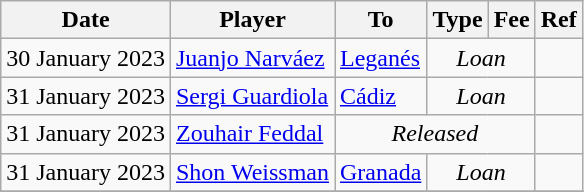<table class="wikitable">
<tr>
<th>Date</th>
<th>Player</th>
<th>To</th>
<th>Type</th>
<th>Fee</th>
<th>Ref</th>
</tr>
<tr>
<td>30 January 2023</td>
<td> <a href='#'>Juanjo Narváez</a></td>
<td><a href='#'>Leganés</a></td>
<td colspan=2 align=center><em>Loan</em></td>
<td align=center></td>
</tr>
<tr>
<td>31 January 2023</td>
<td> <a href='#'>Sergi Guardiola</a></td>
<td><a href='#'>Cádiz</a></td>
<td colspan=2 align=center><em>Loan</em></td>
<td align=center></td>
</tr>
<tr>
<td>31 January 2023</td>
<td> <a href='#'>Zouhair Feddal</a></td>
<td colspan=3 align=center><em>Released</em></td>
<td align=center></td>
</tr>
<tr>
<td>31 January 2023</td>
<td> <a href='#'>Shon Weissman</a></td>
<td><a href='#'>Granada</a></td>
<td colspan=2 align=center><em>Loan</em></td>
<td align=center></td>
</tr>
<tr>
</tr>
</table>
